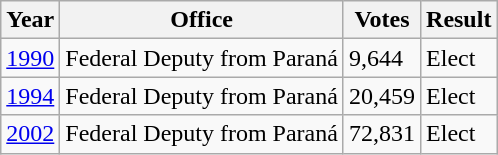<table class="wikitable">
<tr>
<th>Year</th>
<th>Office</th>
<th>Votes</th>
<th>Result</th>
</tr>
<tr>
<td><a href='#'>1990</a></td>
<td>Federal Deputy from Paraná</td>
<td>9,644</td>
<td>Elect</td>
</tr>
<tr>
<td><a href='#'>1994</a></td>
<td>Federal Deputy from Paraná</td>
<td>20,459</td>
<td>Elect</td>
</tr>
<tr>
<td><a href='#'>2002</a></td>
<td>Federal Deputy from Paraná</td>
<td>72,831</td>
<td>Elect</td>
</tr>
</table>
